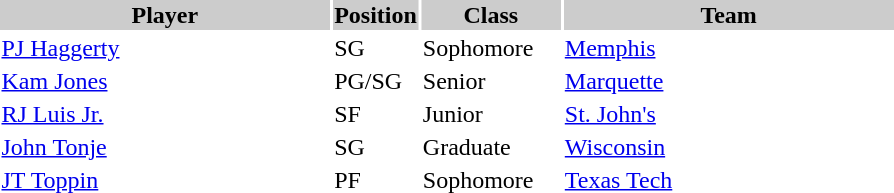<table style="width:600px" "border:'1' 'solid' 'gray' ">
<tr>
<th style="background:#ccc; width:40%;">Player</th>
<th style="background:#ccc; width:4%;">Position</th>
<th style="background:#ccc; width:16%;">Class</th>
<th style="background:#ccc; width:40%;">Team</th>
</tr>
<tr>
<td><a href='#'>PJ Haggerty</a></td>
<td>SG</td>
<td>Sophomore</td>
<td><a href='#'>Memphis</a></td>
</tr>
<tr>
<td><a href='#'>Kam Jones</a></td>
<td>PG/SG</td>
<td>Senior</td>
<td><a href='#'>Marquette</a></td>
</tr>
<tr>
<td><a href='#'>RJ Luis Jr.</a></td>
<td>SF</td>
<td>Junior</td>
<td><a href='#'>St. John's</a></td>
</tr>
<tr>
<td><a href='#'>John Tonje</a></td>
<td>SG</td>
<td>Graduate</td>
<td><a href='#'>Wisconsin</a></td>
</tr>
<tr>
<td><a href='#'>JT Toppin</a></td>
<td>PF</td>
<td>Sophomore</td>
<td><a href='#'>Texas Tech</a></td>
</tr>
</table>
